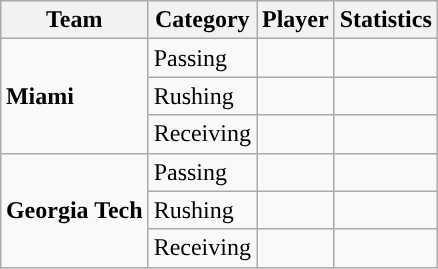<table class="wikitable" style="float: right;">
<tr>
<th>Team</th>
<th>Category</th>
<th>Player</th>
<th>Statistics</th>
</tr>
<tr>
<td rowspan=3><strong>Miami</strong></td>
<td>Passing</td>
<td></td>
<td></td>
</tr>
<tr>
<td>Rushing</td>
<td></td>
<td></td>
</tr>
<tr>
<td>Receiving</td>
<td></td>
<td></td>
</tr>
<tr>
<td rowspan=3><strong>Georgia Tech</strong></td>
<td>Passing</td>
<td></td>
<td></td>
</tr>
<tr>
<td>Rushing</td>
<td></td>
<td></td>
</tr>
<tr>
<td>Receiving</td>
<td></td>
<td></td>
</tr>
</table>
